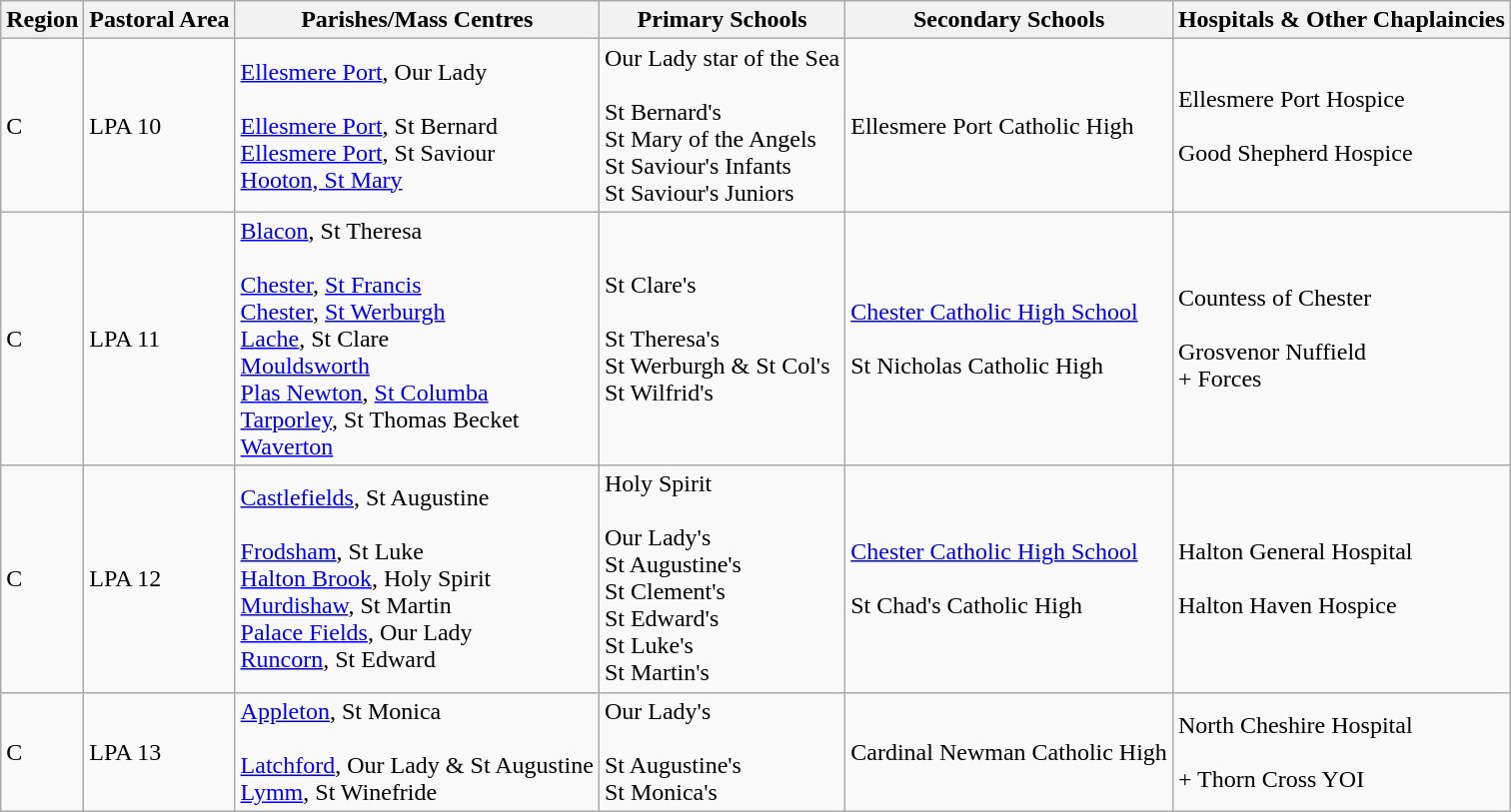<table class="wikitable">
<tr>
<th>Region</th>
<th>Pastoral Area</th>
<th>Parishes/Mass Centres</th>
<th>Primary Schools</th>
<th>Secondary Schools</th>
<th>Hospitals & Other Chaplaincies</th>
</tr>
<tr>
<td>C</td>
<td>LPA 10</td>
<td><a href='#'>Ellesmere Port</a>, Our Lady <br><br><a href='#'>Ellesmere Port</a>, St Bernard <br>
<a href='#'>Ellesmere Port</a>, St Saviour <br>
<a href='#'>Hooton, St Mary</a></td>
<td>Our Lady star of the Sea <br><br>St Bernard's <br>
St Mary of the Angels <br>
St Saviour's Infants <br>
St Saviour's Juniors</td>
<td>Ellesmere Port Catholic High</td>
<td>Ellesmere Port Hospice <br><br>Good Shepherd Hospice</td>
</tr>
<tr>
<td>C</td>
<td>LPA 11</td>
<td><a href='#'>Blacon</a>, St Theresa <br><br><a href='#'>Chester</a>, <a href='#'>St Francis</a><br>
<a href='#'>Chester</a>, <a href='#'>St Werburgh</a><br>
<a href='#'>Lache</a>, St Clare<br>
<a href='#'>Mouldsworth</a><br>
<a href='#'>Plas Newton</a>, <a href='#'>St Columba</a><br>
<a href='#'>Tarporley</a>, St Thomas Becket<br>
<a href='#'>Waverton</a></td>
<td>St Clare's <br><br>St Theresa's <br>
St Werburgh & St Col's <br>
St Wilfrid's</td>
<td><a href='#'>Chester Catholic High School</a> <br><br>St Nicholas Catholic High</td>
<td>Countess of Chester <br><br>Grosvenor Nuffield <br>
+ Forces</td>
</tr>
<tr>
<td>C</td>
<td>LPA 12</td>
<td><a href='#'>Castlefields</a>, St Augustine <br><br><a href='#'>Frodsham</a>, St Luke<br>
<a href='#'>Halton Brook</a>, Holy Spirit<br>
<a href='#'>Murdishaw</a>, St Martin<br>
<a href='#'>Palace Fields</a>, Our Lady<br>
<a href='#'>Runcorn</a>, St Edward</td>
<td>Holy Spirit <br><br>Our Lady's <br>
St Augustine's<br>
St Clement's<br>
St Edward's<br>
St Luke's<br>
St Martin's</td>
<td><a href='#'>Chester Catholic High School</a> <br><br>St Chad's Catholic High</td>
<td>Halton General Hospital <br><br>Halton Haven Hospice</td>
</tr>
<tr>
<td>C</td>
<td>LPA 13</td>
<td><a href='#'>Appleton</a>, St Monica <br><br><a href='#'>Latchford</a>, Our Lady & St Augustine <br>
<a href='#'>Lymm</a>, St Winefride</td>
<td>Our Lady's<br><br>St Augustine's<br>
St Monica's</td>
<td>Cardinal Newman Catholic High</td>
<td>North Cheshire Hospital <br><br>+ Thorn Cross YOI</td>
</tr>
</table>
